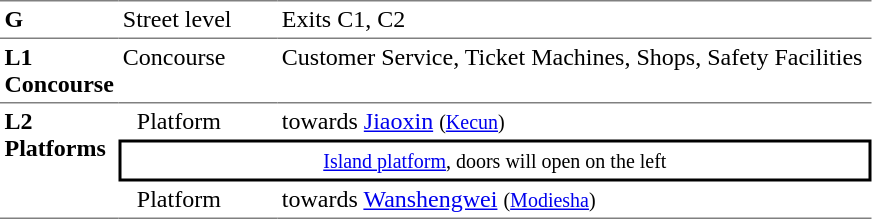<table table border=0 cellspacing=0 cellpadding=3>
<tr>
<td style="border-top:solid 1px gray;" width=50 valign=top><strong>G</strong></td>
<td colspan=2 style="border-top:solid 1px gray;" width=100 valign=top>Street level</td>
<td style="border-top:solid 1px gray;" width=390 valign=top>Exits C1, C2</td>
</tr>
<tr>
<td style="border-bottom:solid 1px gray; border-top:solid 1px gray;" valign=top width=50><strong>L1<br>Concourse</strong></td>
<td colspan=2 style="border-bottom:solid 1px gray; border-top:solid 1px gray;" valign=top width=100>Concourse</td>
<td style="border-bottom:solid 1px gray; border-top:solid 1px gray;" valign=top width=390>Customer Service, Ticket Machines, Shops, Safety Facilities</td>
</tr>
<tr>
<td style="border-bottom:solid 1px gray;" rowspan=3 valign=top><strong>L2<br>Platforms</strong></td>
<td></td>
<td>Platform </td>
<td>  towards <a href='#'>Jiaoxin</a> <small>(<a href='#'>Kecun</a>)</small></td>
</tr>
<tr>
<td style="border-right:solid 2px black;border-left:solid 2px black;border-top:solid 2px black;border-bottom:solid 2px black;text-align:center;" colspan=3><small><a href='#'>Island platform</a>, doors will open on the left</small></td>
</tr>
<tr>
<td style="border-bottom:solid 1px gray;"></td>
<td style="border-bottom:solid 1px gray;">Platform </td>
<td style="border-bottom:solid 1px gray;"> towards <a href='#'>Wanshengwei</a> <small>(<a href='#'>Modiesha</a>)</small> </td>
</tr>
</table>
